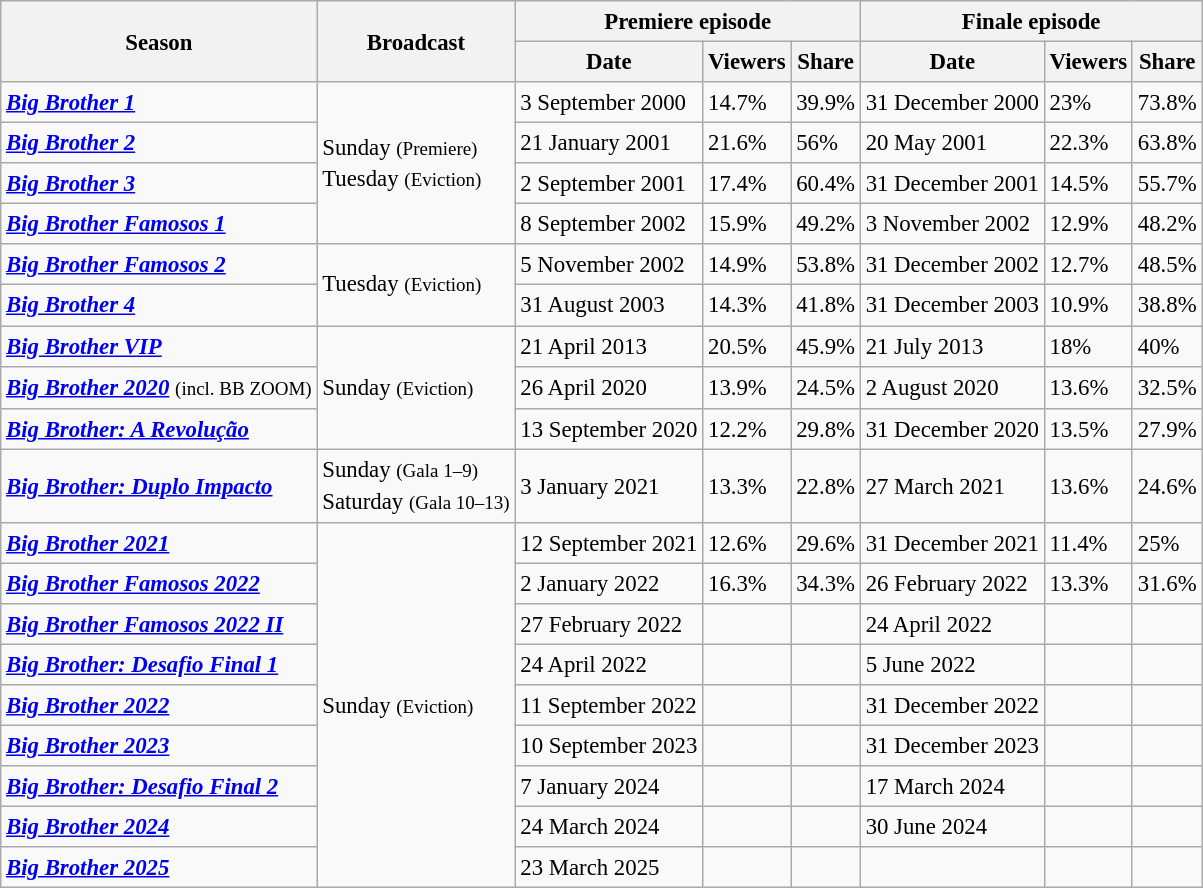<table class="wikitable" style="text-align:left; font-size:95%; line-height:20px">
<tr>
<th rowspan="2">Season</th>
<th rowspan="2">Broadcast</th>
<th colspan="3">Premiere episode</th>
<th colspan="3">Finale episode</th>
</tr>
<tr>
<th>Date</th>
<th>Viewers</th>
<th>Share</th>
<th>Date</th>
<th>Viewers</th>
<th>Share</th>
</tr>
<tr>
<td><strong><em><a href='#'>Big Brother 1</a></em></strong></td>
<td rowspan="4">Sunday <small>(Premiere)</small><br>Tuesday <small>(Eviction)</small></td>
<td>3 September 2000</td>
<td>14.7%</td>
<td>39.9%</td>
<td>31 December 2000</td>
<td>23%</td>
<td>73.8%</td>
</tr>
<tr>
<td><strong><em><a href='#'>Big Brother 2</a></em></strong></td>
<td>21 January 2001</td>
<td>21.6%</td>
<td>56%</td>
<td>20 May 2001</td>
<td>22.3%</td>
<td>63.8%</td>
</tr>
<tr>
<td><strong><em><a href='#'>Big Brother 3</a></em></strong></td>
<td>2 September 2001</td>
<td>17.4%</td>
<td>60.4%</td>
<td>31 December 2001</td>
<td>14.5%</td>
<td>55.7%</td>
</tr>
<tr>
<td><strong><em><a href='#'>Big Brother Famosos 1</a></em></strong></td>
<td>8 September 2002</td>
<td>15.9%</td>
<td>49.2%</td>
<td>3 November 2002</td>
<td>12.9%</td>
<td>48.2%</td>
</tr>
<tr>
<td><strong><em><a href='#'>Big Brother Famosos 2</a></em></strong></td>
<td rowspan="2">Tuesday <small>(Eviction)</small></td>
<td>5 November 2002</td>
<td>14.9%</td>
<td>53.8%</td>
<td>31 December 2002</td>
<td>12.7%</td>
<td>48.5%</td>
</tr>
<tr>
<td><strong><em><a href='#'>Big Brother 4</a></em></strong></td>
<td>31 August 2003</td>
<td>14.3%</td>
<td>41.8%</td>
<td>31 December 2003</td>
<td>10.9%</td>
<td>38.8%</td>
</tr>
<tr>
<td><strong><em><a href='#'>Big Brother VIP</a></em></strong></td>
<td rowspan="3">Sunday <small>(Eviction)</small></td>
<td>21 April 2013</td>
<td>20.5%</td>
<td>45.9%</td>
<td>21 July 2013</td>
<td>18%</td>
<td>40%</td>
</tr>
<tr>
<td><strong><em><a href='#'>Big Brother 2020</a></em></strong> <small>(incl. BB ZOOM)</small></td>
<td>26 April 2020</td>
<td>13.9%</td>
<td>24.5%</td>
<td>2 August 2020</td>
<td>13.6%</td>
<td>32.5%</td>
</tr>
<tr>
<td><strong><em><a href='#'>Big Brother: A Revolução</a></em></strong></td>
<td>13 September 2020</td>
<td>12.2%</td>
<td>29.8%</td>
<td>31 December 2020</td>
<td>13.5%</td>
<td>27.9%</td>
</tr>
<tr>
<td><strong><em><a href='#'>Big Brother: Duplo Impacto</a> </em></strong></td>
<td>Sunday <small>(Gala 1–9)</small><br>Saturday <small>(Gala 10–13)</small></td>
<td>3 January 2021</td>
<td>13.3%</td>
<td>22.8%</td>
<td>27 March 2021</td>
<td>13.6%</td>
<td>24.6%</td>
</tr>
<tr>
<td><strong><em><a href='#'>Big Brother 2021</a></em></strong></td>
<td rowspan="9">Sunday <small>(Eviction)</small></td>
<td>12 September 2021</td>
<td>12.6%</td>
<td>29.6%</td>
<td>31 December 2021</td>
<td>11.4%</td>
<td>25%</td>
</tr>
<tr>
<td><strong><em><a href='#'>Big Brother Famosos 2022</a></em></strong></td>
<td>2 January 2022</td>
<td>16.3%</td>
<td>34.3%</td>
<td>26 February 2022</td>
<td>13.3%</td>
<td>31.6%</td>
</tr>
<tr>
<td><strong><em><a href='#'>Big Brother Famosos 2022 II</a></em></strong></td>
<td>27 February 2022</td>
<td></td>
<td></td>
<td>24 April 2022</td>
<td></td>
<td></td>
</tr>
<tr>
<td><strong><em><a href='#'>Big Brother: Desafio Final 1</a></em></strong></td>
<td>24 April 2022</td>
<td></td>
<td></td>
<td>5 June 2022</td>
<td></td>
<td></td>
</tr>
<tr>
<td><strong><em><a href='#'>Big Brother 2022</a> </em></strong></td>
<td>11 September 2022</td>
<td></td>
<td></td>
<td>31 December 2022</td>
<td></td>
<td></td>
</tr>
<tr>
<td><strong><em><a href='#'>Big Brother 2023</a> </em></strong></td>
<td>10 September 2023</td>
<td></td>
<td></td>
<td>31 December 2023</td>
<td></td>
<td></td>
</tr>
<tr>
<td><strong><em><a href='#'>Big Brother: Desafio Final 2</a></em></strong></td>
<td>7 January 2024</td>
<td></td>
<td></td>
<td>17 March 2024</td>
<td></td>
<td></td>
</tr>
<tr>
<td><strong><em><a href='#'>Big Brother 2024</a></em></strong></td>
<td>24 March 2024</td>
<td></td>
<td></td>
<td>30 June 2024</td>
<td></td>
<td></td>
</tr>
<tr>
<td><strong><em><a href='#'>Big Brother 2025</a></em></strong></td>
<td>23 March 2025</td>
<td></td>
<td></td>
<td></td>
<td></td>
<td></td>
</tr>
</table>
